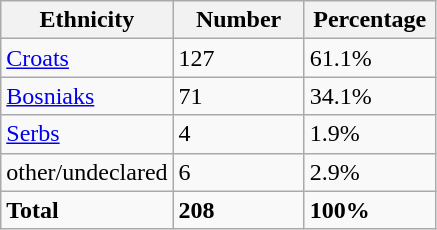<table class="wikitable">
<tr>
<th width="100px">Ethnicity</th>
<th width="80px">Number</th>
<th width="80px">Percentage</th>
</tr>
<tr>
<td><a href='#'>Croats</a></td>
<td>127</td>
<td>61.1%</td>
</tr>
<tr>
<td><a href='#'>Bosniaks</a></td>
<td>71</td>
<td>34.1%</td>
</tr>
<tr>
<td><a href='#'>Serbs</a></td>
<td>4</td>
<td>1.9%</td>
</tr>
<tr>
<td>other/undeclared</td>
<td>6</td>
<td>2.9%</td>
</tr>
<tr>
<td><strong>Total</strong></td>
<td><strong>208</strong></td>
<td><strong>100%</strong></td>
</tr>
</table>
